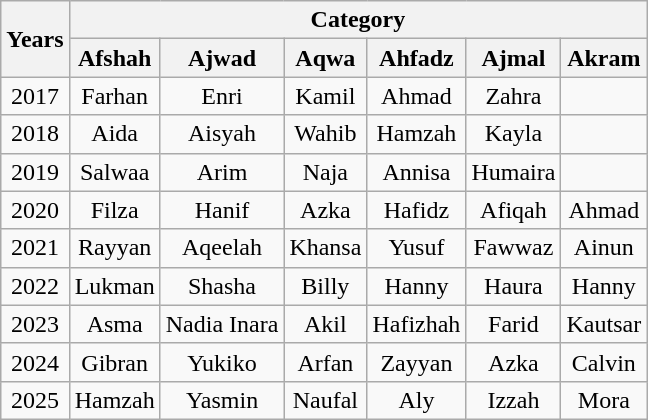<table class="wikitable" style="text-align:center; font-size:100%">
<tr>
<th rowspan="2">Years</th>
<th colspan="6">Category</th>
</tr>
<tr>
<th>Afshah</th>
<th>Ajwad</th>
<th>Aqwa</th>
<th>Ahfadz</th>
<th>Ajmal</th>
<th>Akram</th>
</tr>
<tr>
<td>2017</td>
<td>Farhan</td>
<td>Enri</td>
<td>Kamil</td>
<td>Ahmad</td>
<td>Zahra</td>
<td> </td>
</tr>
<tr>
<td>2018</td>
<td>Aida</td>
<td>Aisyah</td>
<td>Wahib</td>
<td>Hamzah</td>
<td>Kayla</td>
<td> </td>
</tr>
<tr>
<td>2019</td>
<td>Salwaa</td>
<td>Arim</td>
<td>Naja</td>
<td>Annisa</td>
<td>Humaira</td>
<td> </td>
</tr>
<tr>
<td>2020</td>
<td>Filza</td>
<td>Hanif</td>
<td>Azka</td>
<td>Hafidz</td>
<td>Afiqah</td>
<td>Ahmad</td>
</tr>
<tr>
<td>2021</td>
<td>Rayyan</td>
<td>Aqeelah</td>
<td>Khansa</td>
<td>Yusuf</td>
<td>Fawwaz</td>
<td>Ainun</td>
</tr>
<tr>
<td>2022</td>
<td>Lukman</td>
<td>Shasha</td>
<td>Billy</td>
<td>Hanny</td>
<td>Haura</td>
<td>Hanny</td>
</tr>
<tr>
<td>2023</td>
<td>Asma</td>
<td>Nadia Inara</td>
<td>Akil</td>
<td>Hafizhah</td>
<td>Farid</td>
<td>Kautsar</td>
</tr>
<tr>
<td>2024</td>
<td>Gibran</td>
<td>Yukiko</td>
<td>Arfan</td>
<td>Zayyan</td>
<td>Azka</td>
<td>Calvin</td>
</tr>
<tr>
<td>2025</td>
<td>Hamzah</td>
<td>Yasmin</td>
<td>Naufal</td>
<td>Aly</td>
<td>Izzah</td>
<td>Mora</td>
</tr>
</table>
